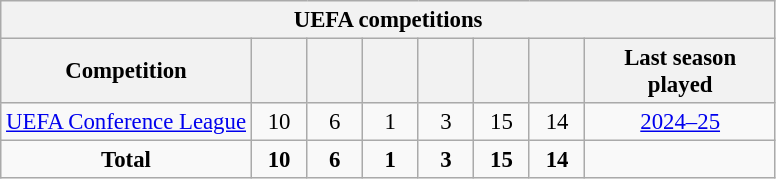<table class="wikitable" style="font-size:95%; text-align: center;">
<tr>
<th colspan="8">UEFA competitions</th>
</tr>
<tr>
<th>Competition</th>
<th width="30"></th>
<th width="30"></th>
<th width="30"></th>
<th width="30"></th>
<th width="30"></th>
<th width="30"></th>
<th width="120">Last season played</th>
</tr>
<tr>
<td><a href='#'>UEFA Conference League</a></td>
<td>10</td>
<td>6</td>
<td>1</td>
<td>3</td>
<td>15</td>
<td>14</td>
<td><a href='#'>2024–25</a></td>
</tr>
<tr>
<td><strong>Total</strong></td>
<td><strong>10</strong></td>
<td><strong>6</strong></td>
<td><strong>1</strong></td>
<td><strong>3</strong></td>
<td><strong>15</strong></td>
<td><strong>14</strong></td>
<td></td>
</tr>
</table>
